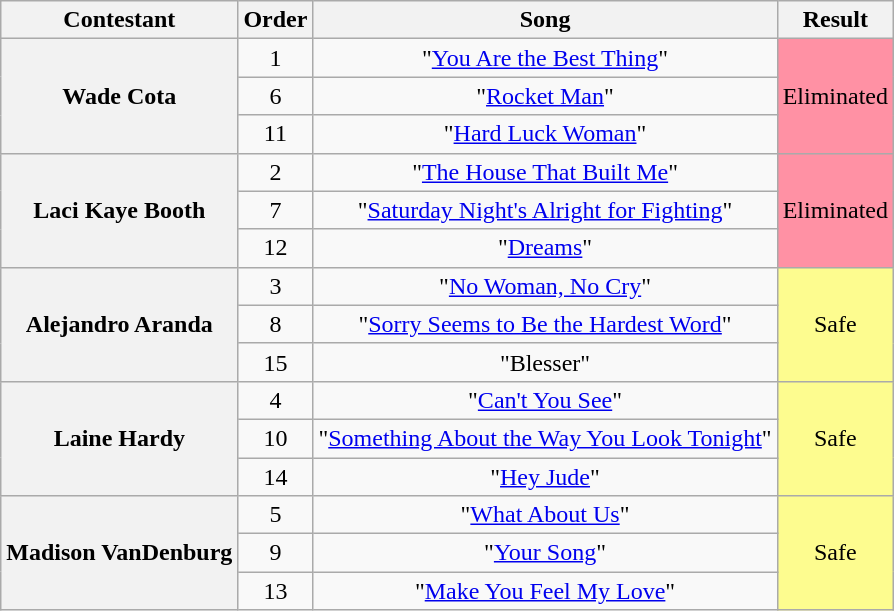<table class="wikitable unsortable" style="text-align:center;">
<tr>
<th scope="col">Contestant</th>
<th scope="col">Order</th>
<th scope="col">Song</th>
<th scope="col">Result</th>
</tr>
<tr>
<th scope="row" rowspan="3">Wade Cota</th>
<td>1</td>
<td>"<a href='#'>You Are the Best Thing</a>"</td>
<td rowspan="3" style="background:#FF91A4;">Eliminated</td>
</tr>
<tr>
<td>6</td>
<td>"<a href='#'>Rocket Man</a>"</td>
</tr>
<tr>
<td>11</td>
<td>"<a href='#'>Hard Luck Woman</a>"</td>
</tr>
<tr>
<th scope="row" rowspan="3">Laci Kaye Booth</th>
<td>2</td>
<td>"<a href='#'>The House That Built Me</a>"</td>
<td rowspan="3" style="background:#FF91A4;">Eliminated</td>
</tr>
<tr>
<td>7</td>
<td>"<a href='#'>Saturday Night's Alright for Fighting</a>"</td>
</tr>
<tr>
<td>12</td>
<td>"<a href='#'>Dreams</a>"</td>
</tr>
<tr>
<th scope="row" rowspan="3">Alejandro Aranda</th>
<td>3</td>
<td>"<a href='#'>No Woman, No Cry</a>"</td>
<td rowspan="3" style="background:#FDFC8F;">Safe</td>
</tr>
<tr>
<td>8</td>
<td>"<a href='#'>Sorry Seems to Be the Hardest Word</a>"</td>
</tr>
<tr>
<td>15</td>
<td>"Blesser"</td>
</tr>
<tr>
<th scope="row" rowspan="3">Laine Hardy</th>
<td>4</td>
<td>"<a href='#'>Can't You See</a>"</td>
<td rowspan="3" style="background:#FDFC8F;">Safe</td>
</tr>
<tr>
<td>10</td>
<td>"<a href='#'>Something About the Way You Look Tonight</a>"</td>
</tr>
<tr>
<td>14</td>
<td>"<a href='#'>Hey Jude</a>"</td>
</tr>
<tr>
<th scope="row" rowspan="3">Madison VanDenburg</th>
<td>5</td>
<td>"<a href='#'>What About Us</a>"</td>
<td rowspan="3" style="background:#FDFC8F;">Safe</td>
</tr>
<tr>
<td>9</td>
<td>"<a href='#'>Your Song</a>"</td>
</tr>
<tr>
<td>13</td>
<td>"<a href='#'>Make You Feel My Love</a>"</td>
</tr>
</table>
